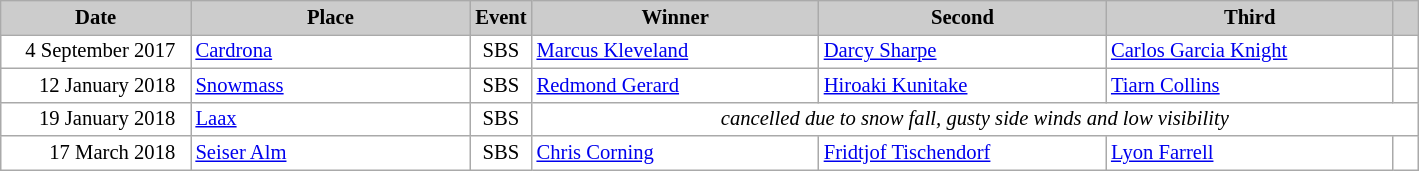<table class="wikitable plainrowheaders" style="background:#fff; font-size:86%; line-height:16px; border:grey solid 1px; border-collapse:collapse;">
<tr style="background:#ccc; text-align:center;">
<th scope="col" style="background:#ccc; width:120px;">Date</th>
<th scope="col" style="background:#ccc; width:180px;">Place</th>
<th scope="col" style="background:#ccc; width:30px;">Event</th>
<th scope="col" style="background:#ccc; width:185px;">Winner</th>
<th scope="col" style="background:#ccc; width:185px;">Second</th>
<th scope="col" style="background:#ccc; width:185px;">Third</th>
<th scope="col" style="background:#ccc; width:10px;"></th>
</tr>
<tr>
<td align=right>4 September 2017  </td>
<td> <a href='#'>Cardrona</a></td>
<td align=center>SBS</td>
<td> <a href='#'>Marcus Kleveland</a></td>
<td> <a href='#'>Darcy Sharpe</a></td>
<td> <a href='#'>Carlos Garcia Knight</a></td>
<td></td>
</tr>
<tr>
<td align=right>12 January 2018  </td>
<td> <a href='#'>Snowmass</a></td>
<td align=center>SBS</td>
<td> <a href='#'>Redmond Gerard</a></td>
<td> <a href='#'>Hiroaki Kunitake</a></td>
<td> <a href='#'>Tiarn Collins</a></td>
<td></td>
</tr>
<tr>
<td align=right>19 January 2018  </td>
<td> <a href='#'>Laax</a></td>
<td align=center>SBS</td>
<td colspan=4 align=center><em>cancelled due to snow fall, gusty side winds and low visibility</em></td>
</tr>
<tr>
<td align=right>17 March 2018  </td>
<td> <a href='#'>Seiser Alm</a></td>
<td align=center>SBS</td>
<td> <a href='#'>Chris Corning</a></td>
<td> <a href='#'>Fridtjof Tischendorf</a></td>
<td> <a href='#'>Lyon Farrell</a></td>
<td></td>
</tr>
</table>
